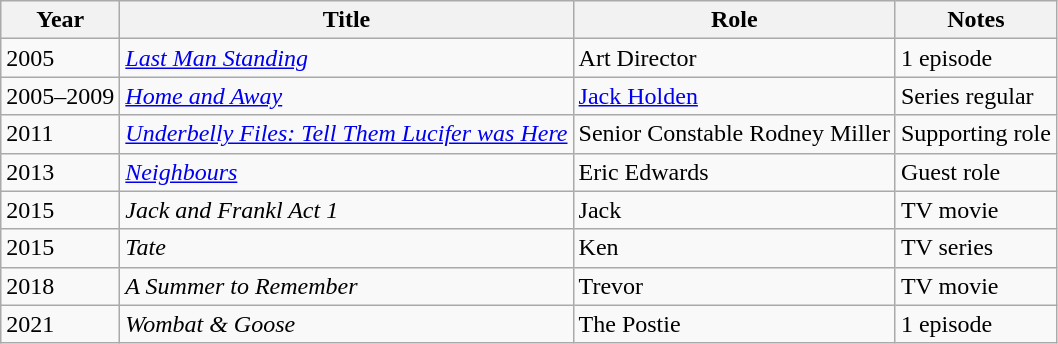<table class="wikitable sortable">
<tr>
<th>Year</th>
<th>Title</th>
<th>Role</th>
<th class="unsortable">Notes</th>
</tr>
<tr>
<td>2005</td>
<td><em><a href='#'>Last Man Standing</a></em></td>
<td>Art Director</td>
<td>1 episode</td>
</tr>
<tr>
<td>2005–2009</td>
<td><em><a href='#'>Home and Away</a></em></td>
<td><a href='#'>Jack Holden</a></td>
<td>Series regular</td>
</tr>
<tr>
<td>2011</td>
<td><em><a href='#'>Underbelly Files: Tell Them Lucifer was Here</a></em></td>
<td>Senior Constable Rodney Miller</td>
<td>Supporting role</td>
</tr>
<tr>
<td>2013</td>
<td><em><a href='#'>Neighbours</a></em></td>
<td>Eric Edwards</td>
<td>Guest role</td>
</tr>
<tr>
<td>2015</td>
<td><em>Jack and Frankl Act 1</em></td>
<td>Jack</td>
<td>TV movie</td>
</tr>
<tr>
<td>2015</td>
<td><em>Tate</em></td>
<td>Ken</td>
<td>TV series</td>
</tr>
<tr>
<td>2018</td>
<td><em>A Summer to Remember</em></td>
<td>Trevor</td>
<td>TV movie</td>
</tr>
<tr>
<td>2021</td>
<td><em>Wombat & Goose</em></td>
<td>The Postie</td>
<td>1 episode</td>
</tr>
</table>
